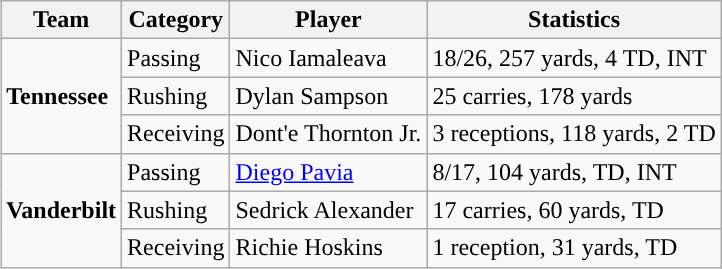<table class="wikitable" style="float: right;">
<tr>
<th>Team</th>
<th>Category</th>
<th>Player</th>
<th>Statistics</th>
</tr>
<tr>
<td rowspan=3><strong>Tennessee</strong></td>
<td>Passing</td>
<td>Nico Iamaleava</td>
<td>18/26, 257 yards, 4 TD, INT</td>
</tr>
<tr>
<td>Rushing</td>
<td>Dylan Sampson</td>
<td>25 carries, 178 yards</td>
</tr>
<tr>
<td>Receiving</td>
<td>Dont'e Thornton Jr.</td>
<td>3 receptions, 118 yards, 2 TD</td>
</tr>
<tr>
<td rowspan=3><strong>Vanderbilt</strong></td>
<td>Passing</td>
<td><a href='#'>Diego Pavia</a></td>
<td>8/17, 104 yards, TD, INT</td>
</tr>
<tr>
<td>Rushing</td>
<td>Sedrick Alexander</td>
<td>17 carries, 60 yards, TD</td>
</tr>
<tr>
<td>Receiving</td>
<td>Richie Hoskins</td>
<td>1 reception, 31 yards, TD</td>
</tr>
</table>
